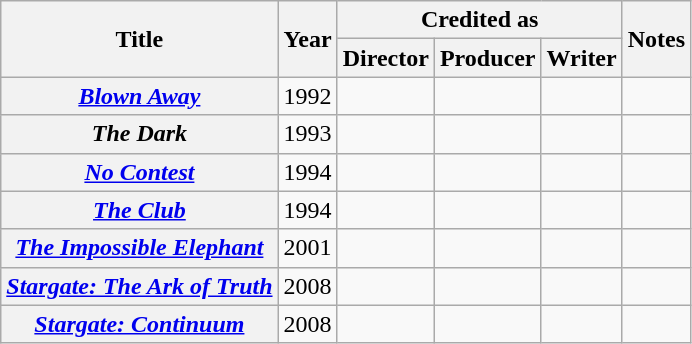<table class="wikitable plainrowheaders sortable">
<tr>
<th rowspan="2" scope="col">Title</th>
<th rowspan="2" scope="col">Year</th>
<th colspan="3" scope="col">Credited as</th>
<th rowspan="2" scope="col" class="unsortable">Notes</th>
</tr>
<tr>
<th>Director</th>
<th>Producer</th>
<th>Writer</th>
</tr>
<tr>
<th scope=row><em><a href='#'>Blown Away</a></em></th>
<td>1992</td>
<td></td>
<td></td>
<td></td>
<td></td>
</tr>
<tr>
<th scope=row><em>The Dark</em></th>
<td>1993</td>
<td></td>
<td></td>
<td></td>
<td></td>
</tr>
<tr>
<th scope=row><em><a href='#'>No Contest</a></em></th>
<td>1994</td>
<td></td>
<td></td>
<td></td>
<td></td>
</tr>
<tr>
<th scope=row><em><a href='#'>The Club</a></em></th>
<td>1994</td>
<td></td>
<td></td>
<td></td>
<td></td>
</tr>
<tr>
<th scope=row><em><a href='#'>The Impossible Elephant</a></em></th>
<td>2001</td>
<td></td>
<td></td>
<td></td>
<td></td>
</tr>
<tr>
<th scope=row><em><a href='#'>Stargate: The Ark of Truth</a></em></th>
<td>2008</td>
<td></td>
<td></td>
<td></td>
<td></td>
</tr>
<tr>
<th scope=row><em><a href='#'>Stargate: Continuum</a></em></th>
<td>2008</td>
<td></td>
<td></td>
<td></td>
<td></td>
</tr>
</table>
